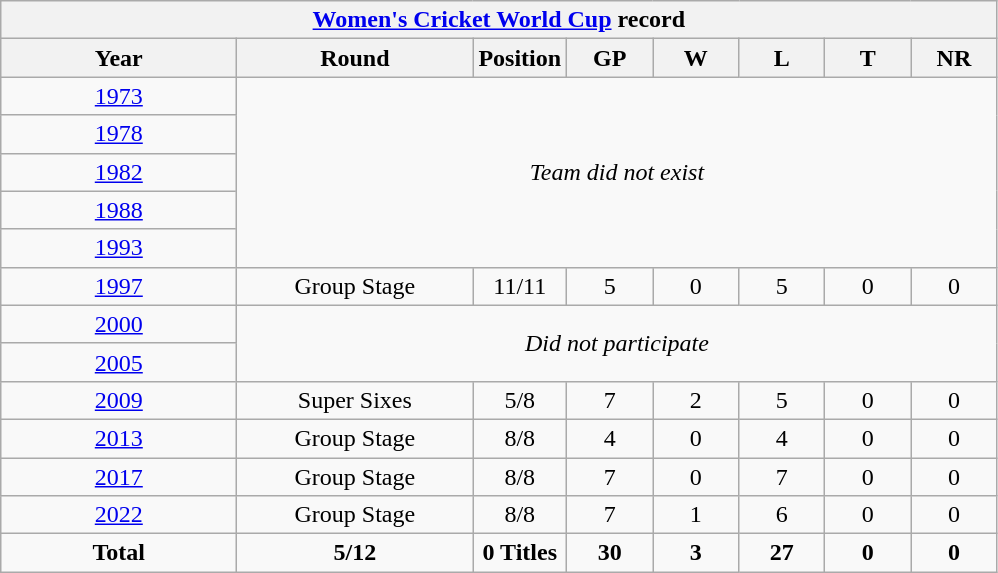<table class="wikitable" style="text-align: center;">
<tr>
<th colspan=8><a href='#'>Women's Cricket World Cup</a> record</th>
</tr>
<tr>
<th width=150>Year</th>
<th width=150>Round</th>
<th width=50>Position</th>
<th width=50>GP</th>
<th width=50>W</th>
<th width=50>L</th>
<th width=50>T</th>
<th width=50>NR</th>
</tr>
<tr>
<td> <a href='#'>1973</a></td>
<td colspan='7'; rowspan=5><em>Team did not exist</em></td>
</tr>
<tr>
<td> <a href='#'>1978</a></td>
</tr>
<tr>
<td> <a href='#'>1982</a></td>
</tr>
<tr>
<td> <a href='#'>1988</a></td>
</tr>
<tr>
<td> <a href='#'>1993</a></td>
</tr>
<tr>
<td> <a href='#'>1997</a></td>
<td>Group Stage</td>
<td>11/11</td>
<td>5</td>
<td>0</td>
<td>5</td>
<td>0</td>
<td>0</td>
</tr>
<tr>
<td> <a href='#'>2000</a></td>
<td colspan='7'; rowspan=2><em>Did not participate</em></td>
</tr>
<tr>
<td> <a href='#'>2005</a></td>
</tr>
<tr>
<td> <a href='#'>2009</a></td>
<td>Super Sixes</td>
<td>5/8</td>
<td>7</td>
<td>2</td>
<td>5</td>
<td>0</td>
<td>0</td>
</tr>
<tr>
<td> <a href='#'>2013</a></td>
<td>Group Stage</td>
<td>8/8</td>
<td>4</td>
<td>0</td>
<td>4</td>
<td>0</td>
<td>0</td>
</tr>
<tr>
<td> <a href='#'>2017</a></td>
<td>Group Stage</td>
<td>8/8</td>
<td>7</td>
<td>0</td>
<td>7</td>
<td>0</td>
<td>0</td>
</tr>
<tr>
<td> <a href='#'>2022</a></td>
<td>Group Stage</td>
<td>8/8</td>
<td>7</td>
<td>1</td>
<td>6</td>
<td>0</td>
<td>0</td>
</tr>
<tr>
<td><strong>Total</strong></td>
<td><strong>5/12</strong></td>
<td><strong>0 Titles</strong></td>
<td><strong>30</strong></td>
<td><strong>3</strong></td>
<td><strong>27</strong></td>
<td><strong>0</strong></td>
<td><strong>0</strong></td>
</tr>
</table>
